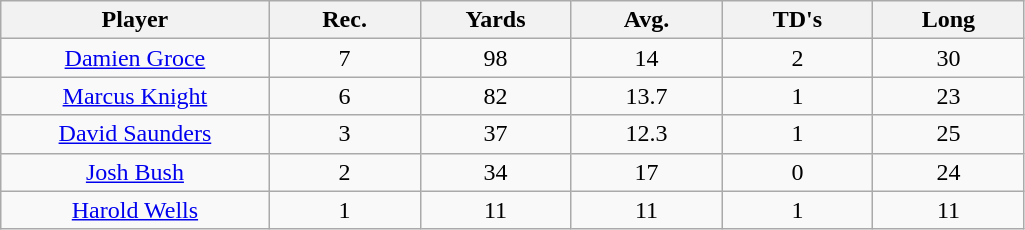<table class="wikitable sortable">
<tr>
<th bgcolor="#DDDDFF" width="16%">Player</th>
<th bgcolor="#DDDDFF" width="9%">Rec.</th>
<th bgcolor="#DDDDFF" width="9%">Yards</th>
<th bgcolor="#DDDDFF" width="9%">Avg.</th>
<th bgcolor="#DDDDFF" width="9%">TD's</th>
<th bgcolor="#DDDDFF" width="9%">Long</th>
</tr>
<tr align="center">
<td><a href='#'>Damien Groce</a></td>
<td>7</td>
<td>98</td>
<td>14</td>
<td>2</td>
<td>30</td>
</tr>
<tr align="center">
<td><a href='#'>Marcus Knight</a></td>
<td>6</td>
<td>82</td>
<td>13.7</td>
<td>1</td>
<td>23</td>
</tr>
<tr align="center">
<td><a href='#'>David Saunders</a></td>
<td>3</td>
<td>37</td>
<td>12.3</td>
<td>1</td>
<td>25</td>
</tr>
<tr align="center">
<td><a href='#'>Josh Bush</a></td>
<td>2</td>
<td>34</td>
<td>17</td>
<td>0</td>
<td>24</td>
</tr>
<tr align="center">
<td><a href='#'>Harold Wells</a></td>
<td>1</td>
<td>11</td>
<td>11</td>
<td>1</td>
<td>11</td>
</tr>
</table>
